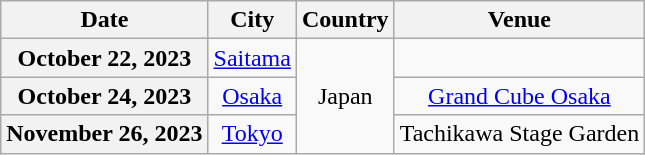<table class="wikitable plainrowheaders" style="text-align:center">
<tr>
<th scope="col">Date</th>
<th scope="col">City</th>
<th scope="col">Country</th>
<th scope="col">Venue</th>
</tr>
<tr>
<th scope="row">October 22, 2023</th>
<td><a href='#'>Saitama</a></td>
<td rowspan="3">Japan</td>
<td></td>
</tr>
<tr>
<th scope="row">October 24, 2023</th>
<td><a href='#'>Osaka</a></td>
<td><a href='#'>Grand Cube Osaka</a></td>
</tr>
<tr>
<th scope="row">November 26, 2023</th>
<td><a href='#'>Tokyo</a></td>
<td>Tachikawa Stage Garden</td>
</tr>
</table>
